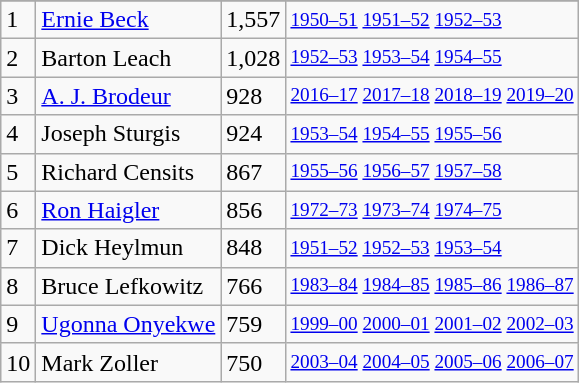<table class="wikitable">
<tr>
</tr>
<tr>
<td>1</td>
<td><a href='#'>Ernie Beck</a></td>
<td>1,557</td>
<td style="font-size:80%;"><a href='#'>1950–51</a> <a href='#'>1951–52</a> <a href='#'>1952–53</a></td>
</tr>
<tr>
<td>2</td>
<td>Barton Leach</td>
<td>1,028</td>
<td style="font-size:80%;"><a href='#'>1952–53</a> <a href='#'>1953–54</a> <a href='#'>1954–55</a></td>
</tr>
<tr>
<td>3</td>
<td><a href='#'>A. J. Brodeur</a></td>
<td>928</td>
<td style="font-size:80%;"><a href='#'>2016–17</a> <a href='#'>2017–18</a> <a href='#'>2018–19</a> <a href='#'>2019–20</a></td>
</tr>
<tr>
<td>4</td>
<td>Joseph Sturgis</td>
<td>924</td>
<td style="font-size:80%;"><a href='#'>1953–54</a> <a href='#'>1954–55</a> <a href='#'>1955–56</a></td>
</tr>
<tr>
<td>5</td>
<td>Richard Censits</td>
<td>867</td>
<td style="font-size:80%;"><a href='#'>1955–56</a> <a href='#'>1956–57</a> <a href='#'>1957–58</a></td>
</tr>
<tr>
<td>6</td>
<td><a href='#'>Ron Haigler</a></td>
<td>856</td>
<td style="font-size:80%;"><a href='#'>1972–73</a> <a href='#'>1973–74</a> <a href='#'>1974–75</a></td>
</tr>
<tr>
<td>7</td>
<td>Dick Heylmun</td>
<td>848</td>
<td style="font-size:80%;"><a href='#'>1951–52</a> <a href='#'>1952–53</a> <a href='#'>1953–54</a></td>
</tr>
<tr>
<td>8</td>
<td>Bruce Lefkowitz</td>
<td>766</td>
<td style="font-size:80%;"><a href='#'>1983–84</a> <a href='#'>1984–85</a> <a href='#'>1985–86</a> <a href='#'>1986–87</a></td>
</tr>
<tr>
<td>9</td>
<td><a href='#'>Ugonna Onyekwe</a></td>
<td>759</td>
<td style="font-size:80%;"><a href='#'>1999–00</a> <a href='#'>2000–01</a> <a href='#'>2001–02</a> <a href='#'>2002–03</a></td>
</tr>
<tr>
<td>10</td>
<td>Mark Zoller</td>
<td>750</td>
<td style="font-size:80%;"><a href='#'>2003–04</a> <a href='#'>2004–05</a> <a href='#'>2005–06</a> <a href='#'>2006–07</a></td>
</tr>
</table>
